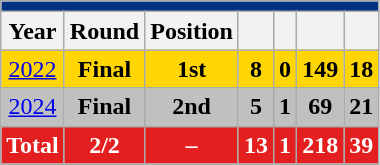<table class="wikitable" style="text-align: center;">
<tr>
<th style="background:#003283;" colspan="7"><a href='#'></a></th>
</tr>
<tr>
<th>Year</th>
<th>Round</th>
<th>Position</th>
<th></th>
<th></th>
<th></th>
<th></th>
</tr>
<tr style="background:#FFD604;">
<td> <a href='#'>2022</a></td>
<td><strong>Final</strong></td>
<td><strong>1st</strong></td>
<td><strong>8</strong></td>
<td><strong>0</strong></td>
<td><strong>149</strong></td>
<td><strong>18</strong></td>
</tr>
<tr style="background:#C0C0C0;">
<td> <a href='#'>2024</a></td>
<td><strong>Final</strong></td>
<td><strong>2nd</strong></td>
<td><strong>5</strong></td>
<td><strong>1</strong></td>
<td><strong>69</strong></td>
<td><strong>21</strong></td>
</tr>
<tr>
<th style="color:white; background:#E41F20;">Total</th>
<th style="color:white; background:#E41F20;">2/2</th>
<th style="color:white; background:#E41F20;">–</th>
<th style="color:white; background:#E41F20;">13</th>
<th style="color:white; background:#E41F20;">1</th>
<th style="color:white; background:#E41F20;">218</th>
<th style="color:white; background:#E41F20;">39</th>
</tr>
</table>
